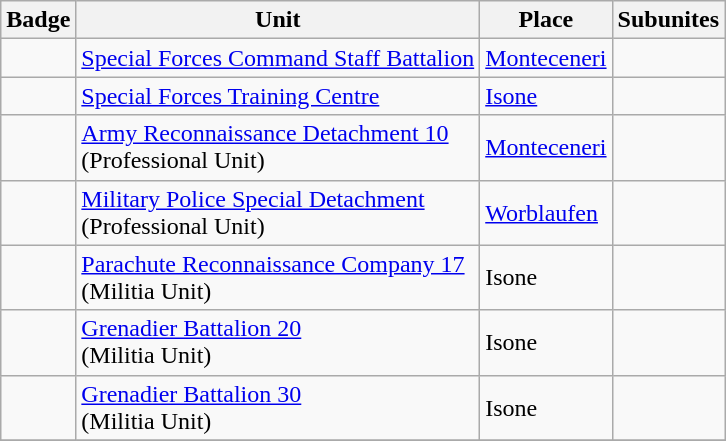<table class="wikitable">
<tr>
<th>Badge</th>
<th>Unit</th>
<th>Place</th>
<th>Subunites</th>
</tr>
<tr>
<td></td>
<td><a href='#'>Special Forces Command Staff Battalion</a></td>
<td><a href='#'>Monteceneri</a></td>
<td></td>
</tr>
<tr>
<td></td>
<td><a href='#'>Special Forces Training Centre</a></td>
<td><a href='#'>Isone</a></td>
<td></td>
</tr>
<tr>
<td></td>
<td><a href='#'>Army Reconnaissance Detachment 10</a><br>(Professional Unit)</td>
<td><a href='#'>Monteceneri</a></td>
<td></td>
</tr>
<tr>
<td></td>
<td><a href='#'>Military Police Special Detachment</a><br>(Professional Unit)</td>
<td><a href='#'>Worblaufen</a></td>
<td></td>
</tr>
<tr>
<td></td>
<td><a href='#'>Parachute Reconnaissance Company 17</a><br>(Militia Unit)</td>
<td>Isone</td>
<td></td>
</tr>
<tr>
<td></td>
<td><a href='#'>Grenadier Battalion 20</a><br>(Militia Unit)</td>
<td>Isone</td>
<td></td>
</tr>
<tr>
<td></td>
<td><a href='#'>Grenadier Battalion 30</a><br>(Militia Unit)</td>
<td>Isone</td>
<td></td>
</tr>
<tr>
</tr>
</table>
